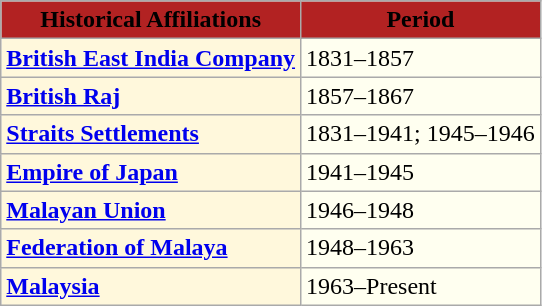<table class="wikitable" style="float:left; margin:10px">
<tr>
<th style="background: FireBrick;"><span><strong>Historical Affiliations</strong></span></th>
<th style="background: FireBrick;"><span><strong>Period</strong></span></th>
</tr>
<tr>
<td style="background:Cornsilk;"> <a href='#'><strong>British East India Company</strong></a></td>
<td style="background:Ivory;">1831–1857</td>
</tr>
<tr>
<td style="background:Cornsilk;"> <strong><a href='#'>British Raj</a></strong></td>
<td style="background:Ivory;">1857–1867</td>
</tr>
<tr>
<td style="background:Cornsilk;"> <strong><a href='#'>Straits Settlements</a></strong></td>
<td style="background:Ivory;">1831–1941; 1945–1946</td>
</tr>
<tr>
<td style="background:Cornsilk;"> <strong><a href='#'>Empire of Japan</a></strong></td>
<td style="background:Ivory;">1941–1945</td>
</tr>
<tr>
<td style="background:Cornsilk;"> <strong><a href='#'>Malayan Union</a></strong></td>
<td style="background:Ivory;">1946–1948</td>
</tr>
<tr>
<td style="background:Cornsilk;"> <strong><a href='#'>Federation of Malaya</a></strong></td>
<td style="background:Ivory;">1948–1963</td>
</tr>
<tr>
<td style="background:Cornsilk;"> <strong><a href='#'>Malaysia</a></strong></td>
<td style="background:Ivory;">1963–Present</td>
</tr>
</table>
